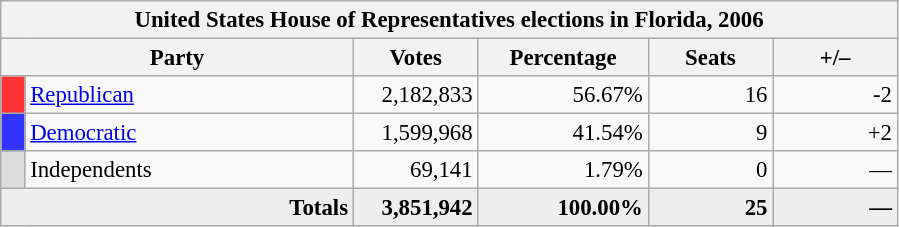<table class="wikitable" style="font-size: 95%;">
<tr>
<th colspan="6">United States House of Representatives elections in Florida, 2006</th>
</tr>
<tr>
<th colspan=2 style="width: 15em">Party</th>
<th style="width: 5em">Votes</th>
<th style="width: 7em">Percentage</th>
<th style="width: 5em">Seats</th>
<th style="width: 5em">+/–</th>
</tr>
<tr>
<th style="background:#f33; width:3px;"></th>
<td style="width: 130px"><a href='#'>Republican</a></td>
<td style="text-align:right;">2,182,833</td>
<td style="text-align:right;">56.67%</td>
<td style="text-align:right;">16</td>
<td style="text-align:right;">-2</td>
</tr>
<tr>
<th style="background:#33f; width:3px;"></th>
<td style="width: 130px"><a href='#'>Democratic</a></td>
<td style="text-align:right;">1,599,968</td>
<td style="text-align:right;">41.54%</td>
<td style="text-align:right;">9</td>
<td style="text-align:right;">+2</td>
</tr>
<tr>
<th style="background:#ddd; width:3px;"></th>
<td style="width: 130px">Independents</td>
<td style="text-align:right;">69,141</td>
<td style="text-align:right;">1.79%</td>
<td style="text-align:right;">0</td>
<td style="text-align:right;">—</td>
</tr>
<tr style="background:#eee; text-align:right;">
<td colspan="2"><strong>Totals</strong></td>
<td><strong>3,851,942</strong></td>
<td><strong>100.00%</strong></td>
<td><strong>25</strong></td>
<td><strong>—</strong></td>
</tr>
</table>
